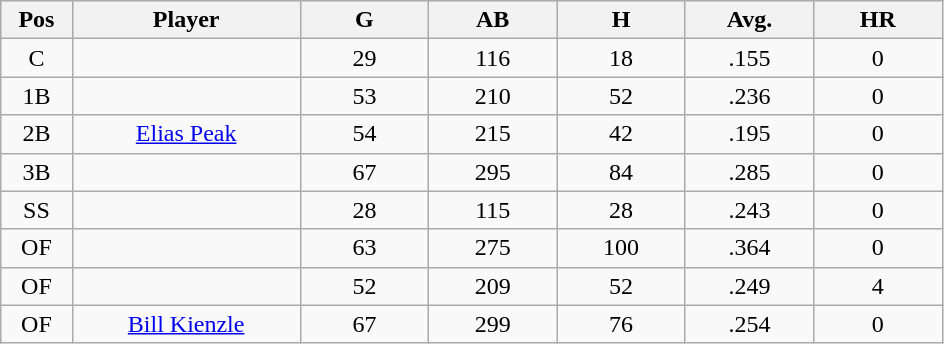<table class="wikitable sortable">
<tr>
<th bgcolor="#DDDDFF" width="5%">Pos</th>
<th bgcolor="#DDDDFF" width="16%">Player</th>
<th bgcolor="#DDDDFF" width="9%">G</th>
<th bgcolor="#DDDDFF" width="9%">AB</th>
<th bgcolor="#DDDDFF" width="9%">H</th>
<th bgcolor="#DDDDFF" width="9%">Avg.</th>
<th bgcolor="#DDDDFF" width="9%">HR</th>
</tr>
<tr align="center">
<td>C</td>
<td></td>
<td>29</td>
<td>116</td>
<td>18</td>
<td>.155</td>
<td>0</td>
</tr>
<tr align="center">
<td>1B</td>
<td></td>
<td>53</td>
<td>210</td>
<td>52</td>
<td>.236</td>
<td>0</td>
</tr>
<tr align="center">
<td>2B</td>
<td><a href='#'>Elias Peak</a></td>
<td>54</td>
<td>215</td>
<td>42</td>
<td>.195</td>
<td>0</td>
</tr>
<tr align=center>
<td>3B</td>
<td></td>
<td>67</td>
<td>295</td>
<td>84</td>
<td>.285</td>
<td>0</td>
</tr>
<tr align="center">
<td>SS</td>
<td></td>
<td>28</td>
<td>115</td>
<td>28</td>
<td>.243</td>
<td>0</td>
</tr>
<tr align="center">
<td>OF</td>
<td></td>
<td>63</td>
<td>275</td>
<td>100</td>
<td>.364</td>
<td>0</td>
</tr>
<tr align="center">
<td>OF</td>
<td></td>
<td>52</td>
<td>209</td>
<td>52</td>
<td>.249</td>
<td>4</td>
</tr>
<tr align="center">
<td>OF</td>
<td><a href='#'>Bill Kienzle</a></td>
<td>67</td>
<td>299</td>
<td>76</td>
<td>.254</td>
<td>0</td>
</tr>
</table>
